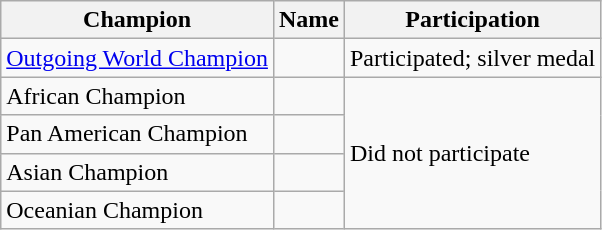<table class="wikitable">
<tr>
<th>Champion</th>
<th>Name</th>
<th>Participation</th>
</tr>
<tr>
<td><a href='#'>Outgoing World Champion</a></td>
<td></td>
<td>Participated; silver medal</td>
</tr>
<tr>
<td>African Champion</td>
<td></td>
<td rowspan=4>Did not participate</td>
</tr>
<tr>
<td>Pan American Champion</td>
<td></td>
</tr>
<tr>
<td>Asian Champion</td>
<td></td>
</tr>
<tr>
<td>Oceanian Champion</td>
<td></td>
</tr>
</table>
